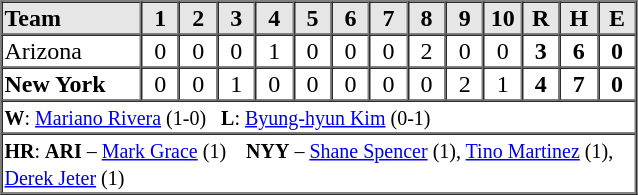<table border="1" cellspacing="0"  style="width:425px; margin-left:3em;">
<tr style="text-align:center; background:#e6e6e6;">
<th style="text-align:left; width:22%;">Team</th>
<th style="width:6%;">1</th>
<th style="width:6%;">2</th>
<th style="width:6%;">3</th>
<th style="width:6%;">4</th>
<th style="width:6%;">5</th>
<th style="width:6%;">6</th>
<th style="width:6%;">7</th>
<th style="width:6%;">8</th>
<th style="width:6%;">9</th>
<th style="width:6%;">10</th>
<th style="width:6%;">R</th>
<th style="width:6%;">H</th>
<th style="width:6%;">E</th>
</tr>
<tr style="text-align:center;">
<td style="text-align:left;">Arizona</td>
<td>0</td>
<td>0</td>
<td>0</td>
<td>1</td>
<td>0</td>
<td>0</td>
<td>0</td>
<td>2</td>
<td>0</td>
<td>0</td>
<td><strong>3</strong></td>
<td><strong>6</strong></td>
<td><strong>0</strong></td>
</tr>
<tr style="text-align:center;">
<td style="text-align:left;"><strong>New York</strong></td>
<td>0</td>
<td>0</td>
<td>1</td>
<td>0</td>
<td>0</td>
<td>0</td>
<td>0</td>
<td>0</td>
<td>2</td>
<td>1</td>
<td><strong>4</strong></td>
<td><strong>7</strong></td>
<td><strong>0</strong></td>
</tr>
<tr style="text-align:left;">
<td colspan=14><small><strong>W</strong>: <a href='#'>Mariano Rivera</a> (1-0)   <strong>L</strong>: <a href='#'>Byung-hyun Kim</a> (0-1)  </small></td>
</tr>
<tr style="text-align:left;">
<td colspan=14><small><strong>HR</strong>: <strong>ARI</strong> – <a href='#'>Mark Grace</a> (1)    <strong>NYY</strong> – <a href='#'>Shane Spencer</a> (1), <a href='#'>Tino Martinez</a> (1), <a href='#'>Derek Jeter</a> (1)</small></td>
</tr>
</table>
